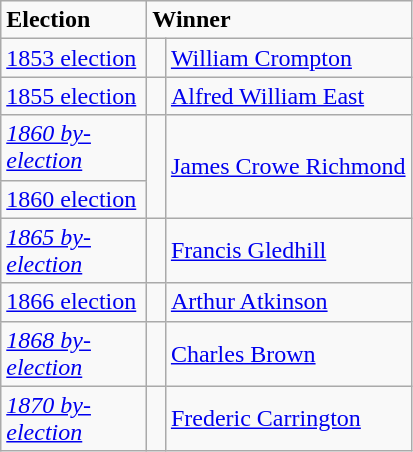<table class="wikitable">
<tr>
<td width=90><strong>Election</strong></td>
<td width=150 colspan=2><strong>Winner</strong></td>
</tr>
<tr>
<td><a href='#'>1853 election</a></td>
<td width=5 rowspan=1 bgcolor=></td>
<td rowspan=1><a href='#'>William Crompton</a></td>
</tr>
<tr>
<td><a href='#'>1855 election</a></td>
<td rowspan=1 bgcolor=></td>
<td rowspan=1><a href='#'>Alfred William East</a></td>
</tr>
<tr>
<td><span><em><a href='#'>1860 by-election</a></em></span></td>
<td rowspan=2 bgcolor=></td>
<td rowspan=2><a href='#'>James Crowe Richmond</a></td>
</tr>
<tr>
<td><a href='#'>1860 election</a></td>
</tr>
<tr>
<td><span><em><a href='#'>1865 by-election</a></em></span></td>
<td rowspan=1 bgcolor=></td>
<td rowspan=1><a href='#'>Francis Gledhill</a></td>
</tr>
<tr>
<td><a href='#'>1866 election</a></td>
<td rowspan=1 bgcolor=></td>
<td rowspan=1><a href='#'>Arthur Atkinson</a></td>
</tr>
<tr>
<td><span><em><a href='#'>1868 by-election</a></em></span></td>
<td rowspan=1 bgcolor=></td>
<td rowspan=1><a href='#'>Charles Brown</a></td>
</tr>
<tr>
<td><span><em><a href='#'>1870 by-election</a></em></span></td>
<td rowspan=1 bgcolor=></td>
<td rowspan=1><a href='#'>Frederic Carrington</a></td>
</tr>
</table>
